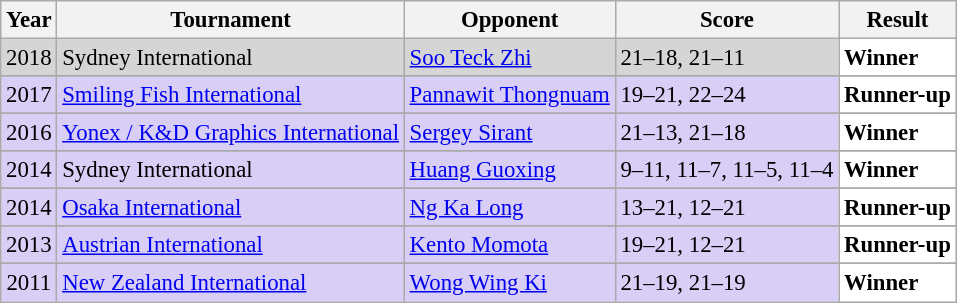<table class="sortable wikitable" style="font-size: 95%;">
<tr>
<th>Year</th>
<th>Tournament</th>
<th>Opponent</th>
<th>Score</th>
<th>Result</th>
</tr>
<tr style="background:#D5D5D5">
<td align="center">2018</td>
<td align="left">Sydney International</td>
<td align="left"> <a href='#'>Soo Teck Zhi</a></td>
<td align="left">21–18, 21–11</td>
<td style="text-align:left; background:white"> <strong>Winner</strong></td>
</tr>
<tr>
</tr>
<tr style="background:#D8CEF6">
<td align="center">2017</td>
<td align="left"><a href='#'>Smiling Fish International</a></td>
<td align="left"> <a href='#'>Pannawit Thongnuam</a></td>
<td align="left">19–21, 22–24</td>
<td style="text-align:left; background:white"> <strong>Runner-up</strong></td>
</tr>
<tr>
</tr>
<tr style="background:#D8CEF6">
<td align="center">2016</td>
<td align="left"><a href='#'>Yonex / K&D Graphics International</a></td>
<td align="left"> <a href='#'>Sergey Sirant</a></td>
<td align="left">21–13, 21–18</td>
<td style="text-align:left; background:white"> <strong>Winner</strong></td>
</tr>
<tr>
</tr>
<tr style="background:#D8CEF6">
<td align="center">2014</td>
<td align="left">Sydney International</td>
<td align="left"> <a href='#'>Huang Guoxing</a></td>
<td align="left">9–11, 11–7, 11–5, 11–4</td>
<td style="text-align:left; background:white"> <strong>Winner</strong></td>
</tr>
<tr>
</tr>
<tr style="background:#D8CEF6">
<td align="center">2014</td>
<td align="left"><a href='#'>Osaka International</a></td>
<td align="left"> <a href='#'>Ng Ka Long</a></td>
<td align="left">13–21, 12–21</td>
<td style="text-align:left; background:white"> <strong>Runner-up</strong></td>
</tr>
<tr>
</tr>
<tr style="background:#D8CEF6">
<td align="center">2013</td>
<td align="left"><a href='#'>Austrian International</a></td>
<td align="left"> <a href='#'>Kento Momota</a></td>
<td align="left">19–21, 12–21</td>
<td style="text-align:left; background:white"> <strong>Runner-up</strong></td>
</tr>
<tr>
</tr>
<tr style="background:#D8CEF6">
<td align="center">2011</td>
<td align="left"><a href='#'>New Zealand International</a></td>
<td align="left"> <a href='#'>Wong Wing Ki</a></td>
<td align="left">21–19, 21–19</td>
<td style="text-align:left; background:white"> <strong>Winner</strong></td>
</tr>
</table>
